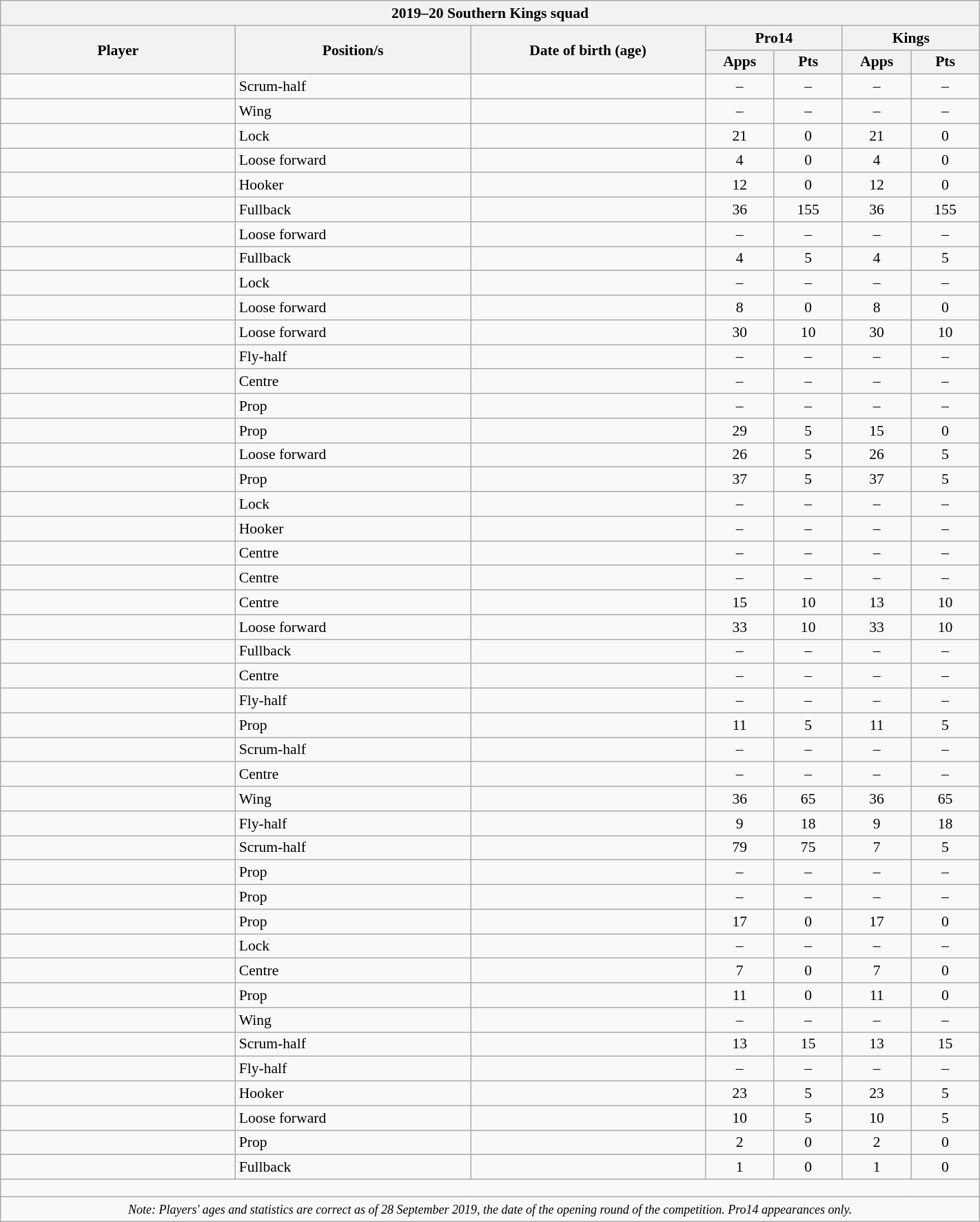<table class="wikitable sortable" style="text-align:left; font-size:90%; width:75%">
<tr>
<th colspan=100%>2019–20 Southern Kings squad</th>
</tr>
<tr>
<th style="width:24%;" rowspan=2>Player</th>
<th style="width:24%;" rowspan=2>Position/s</th>
<th style="width:24%;" rowspan=2>Date of birth (age)</th>
<th colspan=2>Pro14</th>
<th colspan=2>Kings</th>
</tr>
<tr>
<th style="width:7%;">Apps</th>
<th style="width:7%;">Pts</th>
<th style="width:7%;">Apps</th>
<th style="width:7%;">Pts<br></th>
</tr>
<tr>
<td> </td>
<td>Scrum-half</td>
<td></td>
<td style="text-align:center;">–</td>
<td style="text-align:center;">–</td>
<td style="text-align:center;">–</td>
<td style="text-align:center;">–</td>
</tr>
<tr>
<td> </td>
<td>Wing</td>
<td></td>
<td style="text-align:center;">–</td>
<td style="text-align:center;">–</td>
<td style="text-align:center;">–</td>
<td style="text-align:center;">–</td>
</tr>
<tr>
<td> </td>
<td>Lock</td>
<td></td>
<td style="text-align:center;">21</td>
<td style="text-align:center;">0</td>
<td style="text-align:center;">21</td>
<td style="text-align:center;">0</td>
</tr>
<tr>
<td> </td>
<td>Loose forward</td>
<td></td>
<td style="text-align:center;">4</td>
<td style="text-align:center;">0</td>
<td style="text-align:center;">4</td>
<td style="text-align:center;">0</td>
</tr>
<tr>
<td> </td>
<td>Hooker</td>
<td></td>
<td style="text-align:center;">12</td>
<td style="text-align:center;">0</td>
<td style="text-align:center;">12</td>
<td style="text-align:center;">0</td>
</tr>
<tr>
<td> </td>
<td>Fullback</td>
<td></td>
<td style="text-align:center;">36</td>
<td style="text-align:center;">155</td>
<td style="text-align:center;">36</td>
<td style="text-align:center;">155</td>
</tr>
<tr>
<td> </td>
<td>Loose forward</td>
<td></td>
<td style="text-align:center;">–</td>
<td style="text-align:center;">–</td>
<td style="text-align:center;">–</td>
<td style="text-align:center;">–</td>
</tr>
<tr>
<td> </td>
<td>Fullback</td>
<td></td>
<td style="text-align:center;">4</td>
<td style="text-align:center;">5</td>
<td style="text-align:center;">4</td>
<td style="text-align:center;">5</td>
</tr>
<tr>
<td> </td>
<td>Lock</td>
<td></td>
<td style="text-align:center;">–</td>
<td style="text-align:center;">–</td>
<td style="text-align:center;">–</td>
<td style="text-align:center;">–</td>
</tr>
<tr>
<td> </td>
<td>Loose forward</td>
<td></td>
<td style="text-align:center;">8</td>
<td style="text-align:center;">0</td>
<td style="text-align:center;">8</td>
<td style="text-align:center;">0</td>
</tr>
<tr>
<td> </td>
<td>Loose forward</td>
<td></td>
<td style="text-align:center;">30</td>
<td style="text-align:center;">10</td>
<td style="text-align:center;">30</td>
<td style="text-align:center;">10</td>
</tr>
<tr>
<td> </td>
<td>Fly-half</td>
<td></td>
<td style="text-align:center;">–</td>
<td style="text-align:center;">–</td>
<td style="text-align:center;">–</td>
<td style="text-align:center;">–</td>
</tr>
<tr>
<td> </td>
<td>Centre</td>
<td></td>
<td style="text-align:center;">–</td>
<td style="text-align:center;">–</td>
<td style="text-align:center;">–</td>
<td style="text-align:center;">–</td>
</tr>
<tr>
<td> </td>
<td>Prop</td>
<td></td>
<td style="text-align:center;">–</td>
<td style="text-align:center;">–</td>
<td style="text-align:center;">–</td>
<td style="text-align:center;">–</td>
</tr>
<tr>
<td> </td>
<td>Prop</td>
<td></td>
<td style="text-align:center;">29</td>
<td style="text-align:center;">5</td>
<td style="text-align:center;">15</td>
<td style="text-align:center;">0</td>
</tr>
<tr>
<td> </td>
<td>Loose forward</td>
<td></td>
<td style="text-align:center;">26</td>
<td style="text-align:center;">5</td>
<td style="text-align:center;">26</td>
<td style="text-align:center;">5</td>
</tr>
<tr>
<td> </td>
<td>Prop</td>
<td></td>
<td style="text-align:center;">37</td>
<td style="text-align:center;">5</td>
<td style="text-align:center;">37</td>
<td style="text-align:center;">5</td>
</tr>
<tr>
<td> </td>
<td>Lock</td>
<td></td>
<td style="text-align:center;">–</td>
<td style="text-align:center;">–</td>
<td style="text-align:center;">–</td>
<td style="text-align:center;">–</td>
</tr>
<tr>
<td> </td>
<td>Hooker</td>
<td></td>
<td style="text-align:center;">–</td>
<td style="text-align:center;">–</td>
<td style="text-align:center;">–</td>
<td style="text-align:center;">–</td>
</tr>
<tr>
<td> </td>
<td>Centre</td>
<td></td>
<td style="text-align:center;">–</td>
<td style="text-align:center;">–</td>
<td style="text-align:center;">–</td>
<td style="text-align:center;">–</td>
</tr>
<tr>
<td> </td>
<td>Centre</td>
<td></td>
<td style="text-align:center;">–</td>
<td style="text-align:center;">–</td>
<td style="text-align:center;">–</td>
<td style="text-align:center;">–</td>
</tr>
<tr>
<td> </td>
<td>Centre</td>
<td></td>
<td style="text-align:center;">15</td>
<td style="text-align:center;">10</td>
<td style="text-align:center;">13</td>
<td style="text-align:center;">10</td>
</tr>
<tr>
<td> </td>
<td>Loose forward</td>
<td></td>
<td style="text-align:center;">33</td>
<td style="text-align:center;">10</td>
<td style="text-align:center;">33</td>
<td style="text-align:center;">10</td>
</tr>
<tr>
<td> </td>
<td>Fullback</td>
<td></td>
<td style="text-align:center;">–</td>
<td style="text-align:center;">–</td>
<td style="text-align:center;">–</td>
<td style="text-align:center;">–</td>
</tr>
<tr>
<td> </td>
<td>Centre</td>
<td></td>
<td style="text-align:center;">–</td>
<td style="text-align:center;">–</td>
<td style="text-align:center;">–</td>
<td style="text-align:center;">–</td>
</tr>
<tr>
<td> </td>
<td>Fly-half</td>
<td></td>
<td style="text-align:center;">–</td>
<td style="text-align:center;">–</td>
<td style="text-align:center;">–</td>
<td style="text-align:center;">–</td>
</tr>
<tr>
<td> </td>
<td>Prop</td>
<td></td>
<td style="text-align:center;">11</td>
<td style="text-align:center;">5</td>
<td style="text-align:center;">11</td>
<td style="text-align:center;">5</td>
</tr>
<tr>
<td> </td>
<td>Scrum-half</td>
<td></td>
<td style="text-align:center;">–</td>
<td style="text-align:center;">–</td>
<td style="text-align:center;">–</td>
<td style="text-align:center;">–</td>
</tr>
<tr>
<td> </td>
<td>Centre</td>
<td></td>
<td style="text-align:center;">–</td>
<td style="text-align:center;">–</td>
<td style="text-align:center;">–</td>
<td style="text-align:center;">–</td>
</tr>
<tr>
<td> </td>
<td>Wing</td>
<td></td>
<td style="text-align:center;">36</td>
<td style="text-align:center;">65</td>
<td style="text-align:center;">36</td>
<td style="text-align:center;">65</td>
</tr>
<tr>
<td> </td>
<td>Fly-half</td>
<td></td>
<td style="text-align:center;">9</td>
<td style="text-align:center;">18</td>
<td style="text-align:center;">9</td>
<td style="text-align:center;">18</td>
</tr>
<tr>
<td> </td>
<td>Scrum-half</td>
<td></td>
<td style="text-align:center;">79</td>
<td style="text-align:center;">75</td>
<td style="text-align:center;">7</td>
<td style="text-align:center;">5</td>
</tr>
<tr>
<td> </td>
<td>Prop</td>
<td></td>
<td style="text-align:center;">–</td>
<td style="text-align:center;">–</td>
<td style="text-align:center;">–</td>
<td style="text-align:center;">–</td>
</tr>
<tr>
<td> </td>
<td>Prop</td>
<td></td>
<td style="text-align:center;">–</td>
<td style="text-align:center;">–</td>
<td style="text-align:center;">–</td>
<td style="text-align:center;">–</td>
</tr>
<tr>
<td> </td>
<td>Prop</td>
<td></td>
<td style="text-align:center;">17</td>
<td style="text-align:center;">0</td>
<td style="text-align:center;">17</td>
<td style="text-align:center;">0</td>
</tr>
<tr>
<td> </td>
<td>Lock</td>
<td></td>
<td style="text-align:center;">–</td>
<td style="text-align:center;">–</td>
<td style="text-align:center;">–</td>
<td style="text-align:center;">–</td>
</tr>
<tr>
<td> </td>
<td>Centre</td>
<td></td>
<td style="text-align:center;">7</td>
<td style="text-align:center;">0</td>
<td style="text-align:center;">7</td>
<td style="text-align:center;">0</td>
</tr>
<tr>
<td> </td>
<td>Prop</td>
<td></td>
<td style="text-align:center;">11</td>
<td style="text-align:center;">0</td>
<td style="text-align:center;">11</td>
<td style="text-align:center;">0</td>
</tr>
<tr>
<td> </td>
<td>Wing</td>
<td></td>
<td style="text-align:center;">–</td>
<td style="text-align:center;">–</td>
<td style="text-align:center;">–</td>
<td style="text-align:center;">–</td>
</tr>
<tr>
<td> </td>
<td>Scrum-half</td>
<td></td>
<td style="text-align:center;">13</td>
<td style="text-align:center;">15</td>
<td style="text-align:center;">13</td>
<td style="text-align:center;">15</td>
</tr>
<tr>
<td> </td>
<td>Fly-half</td>
<td></td>
<td style="text-align:center;">–</td>
<td style="text-align:center;">–</td>
<td style="text-align:center;">–</td>
<td style="text-align:center;">–</td>
</tr>
<tr>
<td> </td>
<td>Hooker</td>
<td></td>
<td style="text-align:center;">23</td>
<td style="text-align:center;">5</td>
<td style="text-align:center;">23</td>
<td style="text-align:center;">5</td>
</tr>
<tr>
<td> </td>
<td>Loose forward</td>
<td></td>
<td style="text-align:center;">10</td>
<td style="text-align:center;">5</td>
<td style="text-align:center;">10</td>
<td style="text-align:center;">5</td>
</tr>
<tr>
<td> </td>
<td>Prop</td>
<td></td>
<td style="text-align:center;">2</td>
<td style="text-align:center;">0</td>
<td style="text-align:center;">2</td>
<td style="text-align:center;">0</td>
</tr>
<tr>
<td> </td>
<td>Fullback</td>
<td></td>
<td style="text-align:center;">1</td>
<td style="text-align:center;">0</td>
<td style="text-align:center;">1</td>
<td style="text-align:center;">0</td>
</tr>
<tr class="sortbottom">
<td colspan="100%" style="height: 10px;"></td>
</tr>
<tr class="sortbottom">
<td colspan="100%" style="text-align:center;"><small><em>Note: Players' ages and statistics are correct as of 28 September 2019, the date of the opening round of the competition. Pro14 appearances only.</em></small></td>
</tr>
</table>
